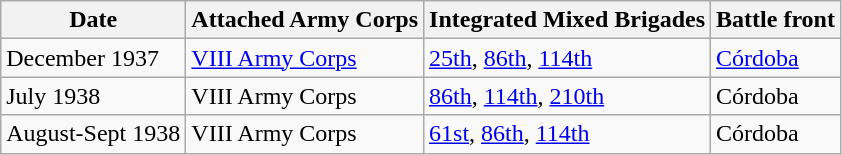<table class = "wikitable">
<tr>
<th>Date</th>
<th>Attached Army Corps</th>
<th>Integrated Mixed Brigades</th>
<th>Battle front</th>
</tr>
<tr>
<td>December 1937</td>
<td><a href='#'>VIII Army Corps</a></td>
<td><a href='#'>25th</a>, <a href='#'>86th</a>, <a href='#'>114th</a></td>
<td><a href='#'>Córdoba</a></td>
</tr>
<tr>
<td>July 1938</td>
<td>VIII Army Corps</td>
<td><a href='#'>86th</a>, <a href='#'>114th</a>, <a href='#'>210th</a> </td>
<td>Córdoba</td>
</tr>
<tr>
<td>August-Sept 1938</td>
<td>VIII Army Corps</td>
<td><a href='#'>61st</a>, <a href='#'>86th</a>, <a href='#'>114th</a></td>
<td>Córdoba</td>
</tr>
</table>
